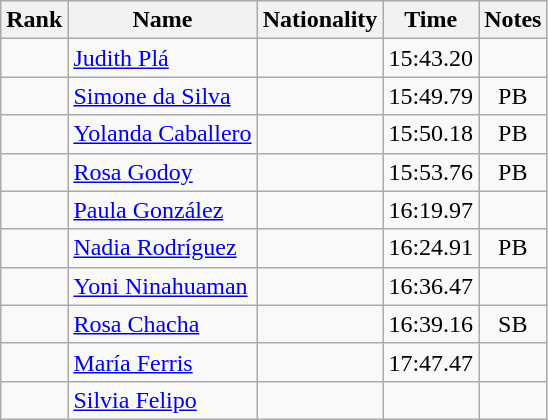<table class="wikitable sortable" style="text-align:center">
<tr>
<th>Rank</th>
<th>Name</th>
<th>Nationality</th>
<th>Time</th>
<th>Notes</th>
</tr>
<tr>
<td></td>
<td align=left><a href='#'>Judith Plá</a></td>
<td align=left></td>
<td>15:43.20</td>
<td></td>
</tr>
<tr>
<td></td>
<td align=left><a href='#'>Simone da Silva</a></td>
<td align=left></td>
<td>15:49.79</td>
<td>PB</td>
</tr>
<tr>
<td></td>
<td align=left><a href='#'>Yolanda Caballero</a></td>
<td align=left></td>
<td>15:50.18</td>
<td>PB</td>
</tr>
<tr>
<td></td>
<td align=left><a href='#'>Rosa Godoy</a></td>
<td align=left></td>
<td>15:53.76</td>
<td>PB</td>
</tr>
<tr>
<td></td>
<td align=left><a href='#'>Paula González</a></td>
<td align=left></td>
<td>16:19.97</td>
<td></td>
</tr>
<tr>
<td></td>
<td align=left><a href='#'>Nadia Rodríguez</a></td>
<td align=left></td>
<td>16:24.91</td>
<td>PB</td>
</tr>
<tr>
<td></td>
<td align=left><a href='#'>Yoni Ninahuaman</a></td>
<td align=left></td>
<td>16:36.47</td>
<td></td>
</tr>
<tr>
<td></td>
<td align=left><a href='#'>Rosa Chacha</a></td>
<td align=left></td>
<td>16:39.16</td>
<td>SB</td>
</tr>
<tr>
<td></td>
<td align=left><a href='#'>María Ferris</a></td>
<td align=left></td>
<td>17:47.47</td>
<td></td>
</tr>
<tr>
<td></td>
<td align=left><a href='#'>Silvia Felipo</a></td>
<td align=left></td>
<td></td>
<td></td>
</tr>
</table>
